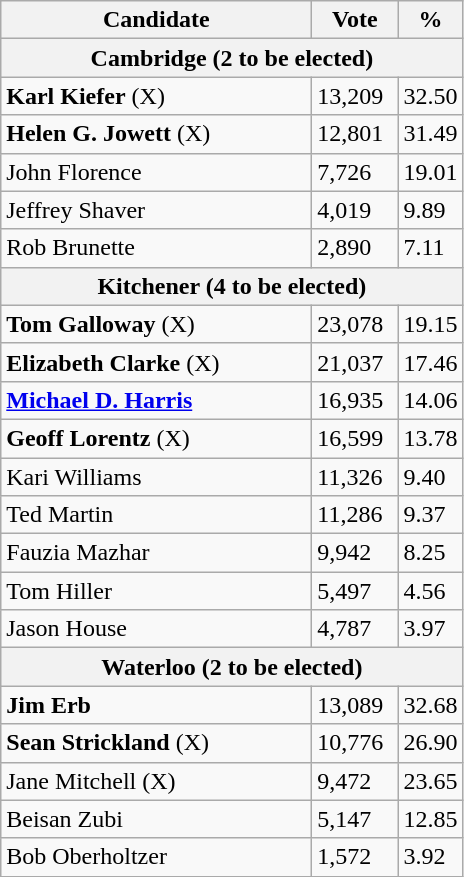<table class="wikitable">
<tr>
<th bgcolor="#DDDDFF" width="200px">Candidate</th>
<th bgcolor="#DDDDFF" width="50px">Vote</th>
<th bgcolor="#DDDDFF" width="30px">%</th>
</tr>
<tr>
<th colspan="3">Cambridge (2 to be elected)</th>
</tr>
<tr>
<td><strong>Karl Kiefer</strong> (X)</td>
<td>13,209</td>
<td>32.50</td>
</tr>
<tr>
<td><strong>Helen G. Jowett</strong> (X)</td>
<td>12,801</td>
<td>31.49</td>
</tr>
<tr>
<td>John Florence</td>
<td>7,726</td>
<td>19.01</td>
</tr>
<tr>
<td>Jeffrey Shaver</td>
<td>4,019</td>
<td>9.89</td>
</tr>
<tr>
<td>Rob Brunette</td>
<td>2,890</td>
<td>7.11</td>
</tr>
<tr>
<th colspan="3">Kitchener (4 to be elected)</th>
</tr>
<tr>
<td><strong>Tom Galloway</strong> (X)</td>
<td>23,078</td>
<td>19.15</td>
</tr>
<tr>
<td><strong>Elizabeth Clarke</strong> (X)</td>
<td>21,037</td>
<td>17.46</td>
</tr>
<tr>
<td><strong><a href='#'>Michael D. Harris</a></strong></td>
<td>16,935</td>
<td>14.06</td>
</tr>
<tr>
<td><strong>Geoff Lorentz</strong> (X)</td>
<td>16,599</td>
<td>13.78</td>
</tr>
<tr>
<td>Kari Williams</td>
<td>11,326</td>
<td>9.40</td>
</tr>
<tr>
<td>Ted Martin</td>
<td>11,286</td>
<td>9.37</td>
</tr>
<tr>
<td>Fauzia Mazhar</td>
<td>9,942</td>
<td>8.25</td>
</tr>
<tr>
<td>Tom Hiller</td>
<td>5,497</td>
<td>4.56</td>
</tr>
<tr>
<td>Jason House</td>
<td>4,787</td>
<td>3.97</td>
</tr>
<tr>
<th colspan="3">Waterloo (2 to be elected)</th>
</tr>
<tr>
<td><strong>Jim Erb</strong></td>
<td>13,089</td>
<td>32.68</td>
</tr>
<tr>
<td><strong>Sean Strickland</strong> (X)</td>
<td>10,776</td>
<td>26.90</td>
</tr>
<tr>
<td>Jane Mitchell (X)</td>
<td>9,472</td>
<td>23.65</td>
</tr>
<tr>
<td>Beisan Zubi</td>
<td>5,147</td>
<td>12.85</td>
</tr>
<tr>
<td>Bob Oberholtzer</td>
<td>1,572</td>
<td>3.92</td>
</tr>
</table>
